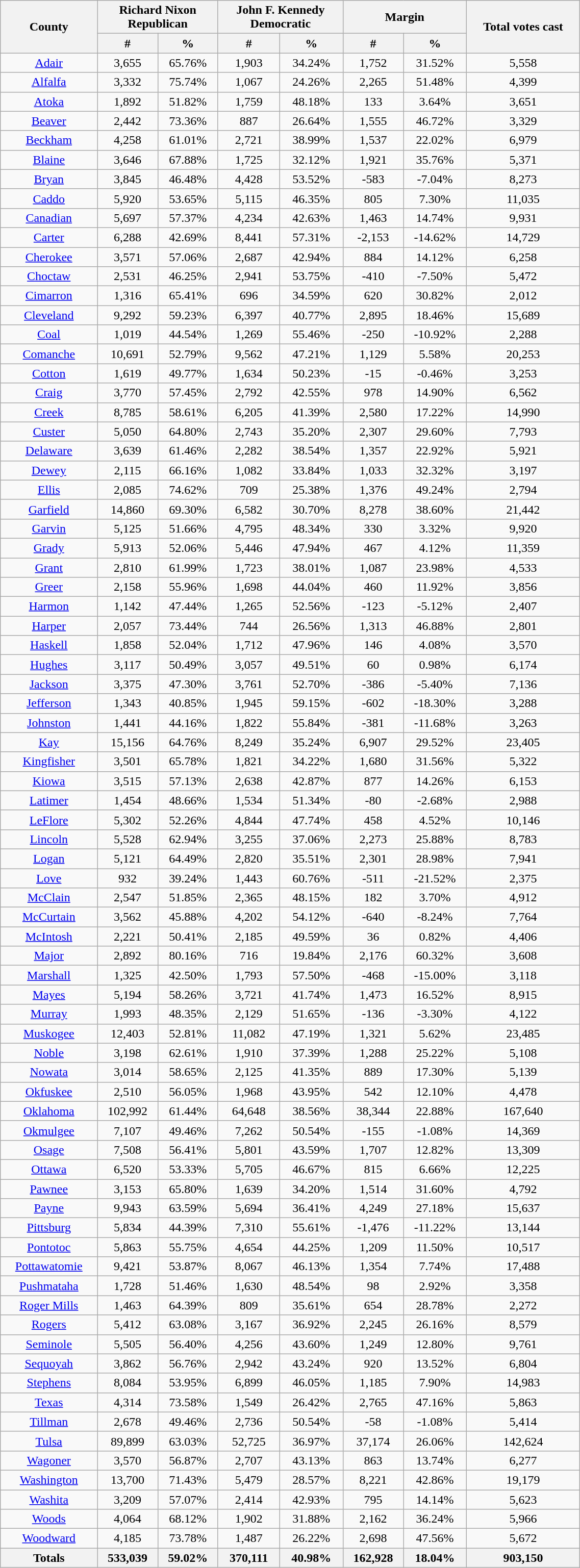<table width="60%" class="wikitable sortable" style="text-align:center">
<tr>
<th style="text-align:center;" rowspan="2">County</th>
<th style="text-align:center;" colspan="2">Richard Nixon<br>Republican</th>
<th style="text-align:center;" colspan="2">John F. Kennedy<br>Democratic</th>
<th style="text-align:center;" colspan="2">Margin</th>
<th style="text-align:center;" rowspan="2">Total votes cast</th>
</tr>
<tr>
<th style="text-align:center;" data-sort-type="number">#</th>
<th style="text-align:center;" data-sort-type="number">%</th>
<th style="text-align:center;" data-sort-type="number">#</th>
<th style="text-align:center;" data-sort-type="number">%</th>
<th style="text-align:center;" data-sort-type="number">#</th>
<th style="text-align:center;" data-sort-type="number">%</th>
</tr>
<tr style="text-align:center;">
<td><a href='#'>Adair</a></td>
<td>3,655</td>
<td>65.76%</td>
<td>1,903</td>
<td>34.24%</td>
<td>1,752</td>
<td>31.52%</td>
<td>5,558</td>
</tr>
<tr style="text-align:center;">
<td><a href='#'>Alfalfa</a></td>
<td>3,332</td>
<td>75.74%</td>
<td>1,067</td>
<td>24.26%</td>
<td>2,265</td>
<td>51.48%</td>
<td>4,399</td>
</tr>
<tr style="text-align:center;">
<td><a href='#'>Atoka</a></td>
<td>1,892</td>
<td>51.82%</td>
<td>1,759</td>
<td>48.18%</td>
<td>133</td>
<td>3.64%</td>
<td>3,651</td>
</tr>
<tr style="text-align:center;">
<td><a href='#'>Beaver</a></td>
<td>2,442</td>
<td>73.36%</td>
<td>887</td>
<td>26.64%</td>
<td>1,555</td>
<td>46.72%</td>
<td>3,329</td>
</tr>
<tr style="text-align:center;">
<td><a href='#'>Beckham</a></td>
<td>4,258</td>
<td>61.01%</td>
<td>2,721</td>
<td>38.99%</td>
<td>1,537</td>
<td>22.02%</td>
<td>6,979</td>
</tr>
<tr style="text-align:center;">
<td><a href='#'>Blaine</a></td>
<td>3,646</td>
<td>67.88%</td>
<td>1,725</td>
<td>32.12%</td>
<td>1,921</td>
<td>35.76%</td>
<td>5,371</td>
</tr>
<tr style="text-align:center;">
<td><a href='#'>Bryan</a></td>
<td>3,845</td>
<td>46.48%</td>
<td>4,428</td>
<td>53.52%</td>
<td>-583</td>
<td>-7.04%</td>
<td>8,273</td>
</tr>
<tr style="text-align:center;">
<td><a href='#'>Caddo</a></td>
<td>5,920</td>
<td>53.65%</td>
<td>5,115</td>
<td>46.35%</td>
<td>805</td>
<td>7.30%</td>
<td>11,035</td>
</tr>
<tr style="text-align:center;">
<td><a href='#'>Canadian</a></td>
<td>5,697</td>
<td>57.37%</td>
<td>4,234</td>
<td>42.63%</td>
<td>1,463</td>
<td>14.74%</td>
<td>9,931</td>
</tr>
<tr style="text-align:center;">
<td><a href='#'>Carter</a></td>
<td>6,288</td>
<td>42.69%</td>
<td>8,441</td>
<td>57.31%</td>
<td>-2,153</td>
<td>-14.62%</td>
<td>14,729</td>
</tr>
<tr style="text-align:center;">
<td><a href='#'>Cherokee</a></td>
<td>3,571</td>
<td>57.06%</td>
<td>2,687</td>
<td>42.94%</td>
<td>884</td>
<td>14.12%</td>
<td>6,258</td>
</tr>
<tr style="text-align:center;">
<td><a href='#'>Choctaw</a></td>
<td>2,531</td>
<td>46.25%</td>
<td>2,941</td>
<td>53.75%</td>
<td>-410</td>
<td>-7.50%</td>
<td>5,472</td>
</tr>
<tr style="text-align:center;">
<td><a href='#'>Cimarron</a></td>
<td>1,316</td>
<td>65.41%</td>
<td>696</td>
<td>34.59%</td>
<td>620</td>
<td>30.82%</td>
<td>2,012</td>
</tr>
<tr style="text-align:center;">
<td><a href='#'>Cleveland</a></td>
<td>9,292</td>
<td>59.23%</td>
<td>6,397</td>
<td>40.77%</td>
<td>2,895</td>
<td>18.46%</td>
<td>15,689</td>
</tr>
<tr style="text-align:center;">
<td><a href='#'>Coal</a></td>
<td>1,019</td>
<td>44.54%</td>
<td>1,269</td>
<td>55.46%</td>
<td>-250</td>
<td>-10.92%</td>
<td>2,288</td>
</tr>
<tr style="text-align:center;">
<td><a href='#'>Comanche</a></td>
<td>10,691</td>
<td>52.79%</td>
<td>9,562</td>
<td>47.21%</td>
<td>1,129</td>
<td>5.58%</td>
<td>20,253</td>
</tr>
<tr style="text-align:center;">
<td><a href='#'>Cotton</a></td>
<td>1,619</td>
<td>49.77%</td>
<td>1,634</td>
<td>50.23%</td>
<td>-15</td>
<td>-0.46%</td>
<td>3,253</td>
</tr>
<tr style="text-align:center;">
<td><a href='#'>Craig</a></td>
<td>3,770</td>
<td>57.45%</td>
<td>2,792</td>
<td>42.55%</td>
<td>978</td>
<td>14.90%</td>
<td>6,562</td>
</tr>
<tr style="text-align:center;">
<td><a href='#'>Creek</a></td>
<td>8,785</td>
<td>58.61%</td>
<td>6,205</td>
<td>41.39%</td>
<td>2,580</td>
<td>17.22%</td>
<td>14,990</td>
</tr>
<tr style="text-align:center;">
<td><a href='#'>Custer</a></td>
<td>5,050</td>
<td>64.80%</td>
<td>2,743</td>
<td>35.20%</td>
<td>2,307</td>
<td>29.60%</td>
<td>7,793</td>
</tr>
<tr style="text-align:center;">
<td><a href='#'>Delaware</a></td>
<td>3,639</td>
<td>61.46%</td>
<td>2,282</td>
<td>38.54%</td>
<td>1,357</td>
<td>22.92%</td>
<td>5,921</td>
</tr>
<tr style="text-align:center;">
<td><a href='#'>Dewey</a></td>
<td>2,115</td>
<td>66.16%</td>
<td>1,082</td>
<td>33.84%</td>
<td>1,033</td>
<td>32.32%</td>
<td>3,197</td>
</tr>
<tr style="text-align:center;">
<td><a href='#'>Ellis</a></td>
<td>2,085</td>
<td>74.62%</td>
<td>709</td>
<td>25.38%</td>
<td>1,376</td>
<td>49.24%</td>
<td>2,794</td>
</tr>
<tr style="text-align:center;">
<td><a href='#'>Garfield</a></td>
<td>14,860</td>
<td>69.30%</td>
<td>6,582</td>
<td>30.70%</td>
<td>8,278</td>
<td>38.60%</td>
<td>21,442</td>
</tr>
<tr style="text-align:center;">
<td><a href='#'>Garvin</a></td>
<td>5,125</td>
<td>51.66%</td>
<td>4,795</td>
<td>48.34%</td>
<td>330</td>
<td>3.32%</td>
<td>9,920</td>
</tr>
<tr style="text-align:center;">
<td><a href='#'>Grady</a></td>
<td>5,913</td>
<td>52.06%</td>
<td>5,446</td>
<td>47.94%</td>
<td>467</td>
<td>4.12%</td>
<td>11,359</td>
</tr>
<tr style="text-align:center;">
<td><a href='#'>Grant</a></td>
<td>2,810</td>
<td>61.99%</td>
<td>1,723</td>
<td>38.01%</td>
<td>1,087</td>
<td>23.98%</td>
<td>4,533</td>
</tr>
<tr style="text-align:center;">
<td><a href='#'>Greer</a></td>
<td>2,158</td>
<td>55.96%</td>
<td>1,698</td>
<td>44.04%</td>
<td>460</td>
<td>11.92%</td>
<td>3,856</td>
</tr>
<tr style="text-align:center;">
<td><a href='#'>Harmon</a></td>
<td>1,142</td>
<td>47.44%</td>
<td>1,265</td>
<td>52.56%</td>
<td>-123</td>
<td>-5.12%</td>
<td>2,407</td>
</tr>
<tr style="text-align:center;">
<td><a href='#'>Harper</a></td>
<td>2,057</td>
<td>73.44%</td>
<td>744</td>
<td>26.56%</td>
<td>1,313</td>
<td>46.88%</td>
<td>2,801</td>
</tr>
<tr style="text-align:center;">
<td><a href='#'>Haskell</a></td>
<td>1,858</td>
<td>52.04%</td>
<td>1,712</td>
<td>47.96%</td>
<td>146</td>
<td>4.08%</td>
<td>3,570</td>
</tr>
<tr style="text-align:center;">
<td><a href='#'>Hughes</a></td>
<td>3,117</td>
<td>50.49%</td>
<td>3,057</td>
<td>49.51%</td>
<td>60</td>
<td>0.98%</td>
<td>6,174</td>
</tr>
<tr style="text-align:center;">
<td><a href='#'>Jackson</a></td>
<td>3,375</td>
<td>47.30%</td>
<td>3,761</td>
<td>52.70%</td>
<td>-386</td>
<td>-5.40%</td>
<td>7,136</td>
</tr>
<tr style="text-align:center;">
<td><a href='#'>Jefferson</a></td>
<td>1,343</td>
<td>40.85%</td>
<td>1,945</td>
<td>59.15%</td>
<td>-602</td>
<td>-18.30%</td>
<td>3,288</td>
</tr>
<tr style="text-align:center;">
<td><a href='#'>Johnston</a></td>
<td>1,441</td>
<td>44.16%</td>
<td>1,822</td>
<td>55.84%</td>
<td>-381</td>
<td>-11.68%</td>
<td>3,263</td>
</tr>
<tr style="text-align:center;">
<td><a href='#'>Kay</a></td>
<td>15,156</td>
<td>64.76%</td>
<td>8,249</td>
<td>35.24%</td>
<td>6,907</td>
<td>29.52%</td>
<td>23,405</td>
</tr>
<tr style="text-align:center;">
<td><a href='#'>Kingfisher</a></td>
<td>3,501</td>
<td>65.78%</td>
<td>1,821</td>
<td>34.22%</td>
<td>1,680</td>
<td>31.56%</td>
<td>5,322</td>
</tr>
<tr style="text-align:center;">
<td><a href='#'>Kiowa</a></td>
<td>3,515</td>
<td>57.13%</td>
<td>2,638</td>
<td>42.87%</td>
<td>877</td>
<td>14.26%</td>
<td>6,153</td>
</tr>
<tr style="text-align:center;">
<td><a href='#'>Latimer</a></td>
<td>1,454</td>
<td>48.66%</td>
<td>1,534</td>
<td>51.34%</td>
<td>-80</td>
<td>-2.68%</td>
<td>2,988</td>
</tr>
<tr style="text-align:center;">
<td><a href='#'>LeFlore</a></td>
<td>5,302</td>
<td>52.26%</td>
<td>4,844</td>
<td>47.74%</td>
<td>458</td>
<td>4.52%</td>
<td>10,146</td>
</tr>
<tr style="text-align:center;">
<td><a href='#'>Lincoln</a></td>
<td>5,528</td>
<td>62.94%</td>
<td>3,255</td>
<td>37.06%</td>
<td>2,273</td>
<td>25.88%</td>
<td>8,783</td>
</tr>
<tr style="text-align:center;">
<td><a href='#'>Logan</a></td>
<td>5,121</td>
<td>64.49%</td>
<td>2,820</td>
<td>35.51%</td>
<td>2,301</td>
<td>28.98%</td>
<td>7,941</td>
</tr>
<tr style="text-align:center;">
<td><a href='#'>Love</a></td>
<td>932</td>
<td>39.24%</td>
<td>1,443</td>
<td>60.76%</td>
<td>-511</td>
<td>-21.52%</td>
<td>2,375</td>
</tr>
<tr style="text-align:center;">
<td><a href='#'>McClain</a></td>
<td>2,547</td>
<td>51.85%</td>
<td>2,365</td>
<td>48.15%</td>
<td>182</td>
<td>3.70%</td>
<td>4,912</td>
</tr>
<tr style="text-align:center;">
<td><a href='#'>McCurtain</a></td>
<td>3,562</td>
<td>45.88%</td>
<td>4,202</td>
<td>54.12%</td>
<td>-640</td>
<td>-8.24%</td>
<td>7,764</td>
</tr>
<tr style="text-align:center;">
<td><a href='#'>McIntosh</a></td>
<td>2,221</td>
<td>50.41%</td>
<td>2,185</td>
<td>49.59%</td>
<td>36</td>
<td>0.82%</td>
<td>4,406</td>
</tr>
<tr style="text-align:center;">
<td><a href='#'>Major</a></td>
<td>2,892</td>
<td>80.16%</td>
<td>716</td>
<td>19.84%</td>
<td>2,176</td>
<td>60.32%</td>
<td>3,608</td>
</tr>
<tr style="text-align:center;">
<td><a href='#'>Marshall</a></td>
<td>1,325</td>
<td>42.50%</td>
<td>1,793</td>
<td>57.50%</td>
<td>-468</td>
<td>-15.00%</td>
<td>3,118</td>
</tr>
<tr style="text-align:center;">
<td><a href='#'>Mayes</a></td>
<td>5,194</td>
<td>58.26%</td>
<td>3,721</td>
<td>41.74%</td>
<td>1,473</td>
<td>16.52%</td>
<td>8,915</td>
</tr>
<tr style="text-align:center;">
<td><a href='#'>Murray</a></td>
<td>1,993</td>
<td>48.35%</td>
<td>2,129</td>
<td>51.65%</td>
<td>-136</td>
<td>-3.30%</td>
<td>4,122</td>
</tr>
<tr style="text-align:center;">
<td><a href='#'>Muskogee</a></td>
<td>12,403</td>
<td>52.81%</td>
<td>11,082</td>
<td>47.19%</td>
<td>1,321</td>
<td>5.62%</td>
<td>23,485</td>
</tr>
<tr style="text-align:center;">
<td><a href='#'>Noble</a></td>
<td>3,198</td>
<td>62.61%</td>
<td>1,910</td>
<td>37.39%</td>
<td>1,288</td>
<td>25.22%</td>
<td>5,108</td>
</tr>
<tr style="text-align:center;">
<td><a href='#'>Nowata</a></td>
<td>3,014</td>
<td>58.65%</td>
<td>2,125</td>
<td>41.35%</td>
<td>889</td>
<td>17.30%</td>
<td>5,139</td>
</tr>
<tr style="text-align:center;">
<td><a href='#'>Okfuskee</a></td>
<td>2,510</td>
<td>56.05%</td>
<td>1,968</td>
<td>43.95%</td>
<td>542</td>
<td>12.10%</td>
<td>4,478</td>
</tr>
<tr style="text-align:center;">
<td><a href='#'>Oklahoma</a></td>
<td>102,992</td>
<td>61.44%</td>
<td>64,648</td>
<td>38.56%</td>
<td>38,344</td>
<td>22.88%</td>
<td>167,640</td>
</tr>
<tr style="text-align:center;">
<td><a href='#'>Okmulgee</a></td>
<td>7,107</td>
<td>49.46%</td>
<td>7,262</td>
<td>50.54%</td>
<td>-155</td>
<td>-1.08%</td>
<td>14,369</td>
</tr>
<tr style="text-align:center;">
<td><a href='#'>Osage</a></td>
<td>7,508</td>
<td>56.41%</td>
<td>5,801</td>
<td>43.59%</td>
<td>1,707</td>
<td>12.82%</td>
<td>13,309</td>
</tr>
<tr style="text-align:center;">
<td><a href='#'>Ottawa</a></td>
<td>6,520</td>
<td>53.33%</td>
<td>5,705</td>
<td>46.67%</td>
<td>815</td>
<td>6.66%</td>
<td>12,225</td>
</tr>
<tr style="text-align:center;">
<td><a href='#'>Pawnee</a></td>
<td>3,153</td>
<td>65.80%</td>
<td>1,639</td>
<td>34.20%</td>
<td>1,514</td>
<td>31.60%</td>
<td>4,792</td>
</tr>
<tr style="text-align:center;">
<td><a href='#'>Payne</a></td>
<td>9,943</td>
<td>63.59%</td>
<td>5,694</td>
<td>36.41%</td>
<td>4,249</td>
<td>27.18%</td>
<td>15,637</td>
</tr>
<tr style="text-align:center;">
<td><a href='#'>Pittsburg</a></td>
<td>5,834</td>
<td>44.39%</td>
<td>7,310</td>
<td>55.61%</td>
<td>-1,476</td>
<td>-11.22%</td>
<td>13,144</td>
</tr>
<tr style="text-align:center;">
<td><a href='#'>Pontotoc</a></td>
<td>5,863</td>
<td>55.75%</td>
<td>4,654</td>
<td>44.25%</td>
<td>1,209</td>
<td>11.50%</td>
<td>10,517</td>
</tr>
<tr style="text-align:center;">
<td><a href='#'>Pottawatomie</a></td>
<td>9,421</td>
<td>53.87%</td>
<td>8,067</td>
<td>46.13%</td>
<td>1,354</td>
<td>7.74%</td>
<td>17,488</td>
</tr>
<tr style="text-align:center;">
<td><a href='#'>Pushmataha</a></td>
<td>1,728</td>
<td>51.46%</td>
<td>1,630</td>
<td>48.54%</td>
<td>98</td>
<td>2.92%</td>
<td>3,358</td>
</tr>
<tr style="text-align:center;">
<td><a href='#'>Roger Mills</a></td>
<td>1,463</td>
<td>64.39%</td>
<td>809</td>
<td>35.61%</td>
<td>654</td>
<td>28.78%</td>
<td>2,272</td>
</tr>
<tr style="text-align:center;">
<td><a href='#'>Rogers</a></td>
<td>5,412</td>
<td>63.08%</td>
<td>3,167</td>
<td>36.92%</td>
<td>2,245</td>
<td>26.16%</td>
<td>8,579</td>
</tr>
<tr style="text-align:center;">
<td><a href='#'>Seminole</a></td>
<td>5,505</td>
<td>56.40%</td>
<td>4,256</td>
<td>43.60%</td>
<td>1,249</td>
<td>12.80%</td>
<td>9,761</td>
</tr>
<tr style="text-align:center;">
<td><a href='#'>Sequoyah</a></td>
<td>3,862</td>
<td>56.76%</td>
<td>2,942</td>
<td>43.24%</td>
<td>920</td>
<td>13.52%</td>
<td>6,804</td>
</tr>
<tr style="text-align:center;">
<td><a href='#'>Stephens</a></td>
<td>8,084</td>
<td>53.95%</td>
<td>6,899</td>
<td>46.05%</td>
<td>1,185</td>
<td>7.90%</td>
<td>14,983</td>
</tr>
<tr style="text-align:center;">
<td><a href='#'>Texas</a></td>
<td>4,314</td>
<td>73.58%</td>
<td>1,549</td>
<td>26.42%</td>
<td>2,765</td>
<td>47.16%</td>
<td>5,863</td>
</tr>
<tr style="text-align:center;">
<td><a href='#'>Tillman</a></td>
<td>2,678</td>
<td>49.46%</td>
<td>2,736</td>
<td>50.54%</td>
<td>-58</td>
<td>-1.08%</td>
<td>5,414</td>
</tr>
<tr style="text-align:center;">
<td><a href='#'>Tulsa</a></td>
<td>89,899</td>
<td>63.03%</td>
<td>52,725</td>
<td>36.97%</td>
<td>37,174</td>
<td>26.06%</td>
<td>142,624</td>
</tr>
<tr style="text-align:center;">
<td><a href='#'>Wagoner</a></td>
<td>3,570</td>
<td>56.87%</td>
<td>2,707</td>
<td>43.13%</td>
<td>863</td>
<td>13.74%</td>
<td>6,277</td>
</tr>
<tr style="text-align:center;">
<td><a href='#'>Washington</a></td>
<td>13,700</td>
<td>71.43%</td>
<td>5,479</td>
<td>28.57%</td>
<td>8,221</td>
<td>42.86%</td>
<td>19,179</td>
</tr>
<tr style="text-align:center;">
<td><a href='#'>Washita</a></td>
<td>3,209</td>
<td>57.07%</td>
<td>2,414</td>
<td>42.93%</td>
<td>795</td>
<td>14.14%</td>
<td>5,623</td>
</tr>
<tr style="text-align:center;">
<td><a href='#'>Woods</a></td>
<td>4,064</td>
<td>68.12%</td>
<td>1,902</td>
<td>31.88%</td>
<td>2,162</td>
<td>36.24%</td>
<td>5,966</td>
</tr>
<tr style="text-align:center;">
<td><a href='#'>Woodward</a></td>
<td>4,185</td>
<td>73.78%</td>
<td>1,487</td>
<td>26.22%</td>
<td>2,698</td>
<td>47.56%</td>
<td>5,672</td>
</tr>
<tr style="text-align:center;">
<th>Totals</th>
<th>533,039</th>
<th>59.02%</th>
<th>370,111</th>
<th>40.98%</th>
<th>162,928</th>
<th>18.04%</th>
<th>903,150</th>
</tr>
</table>
